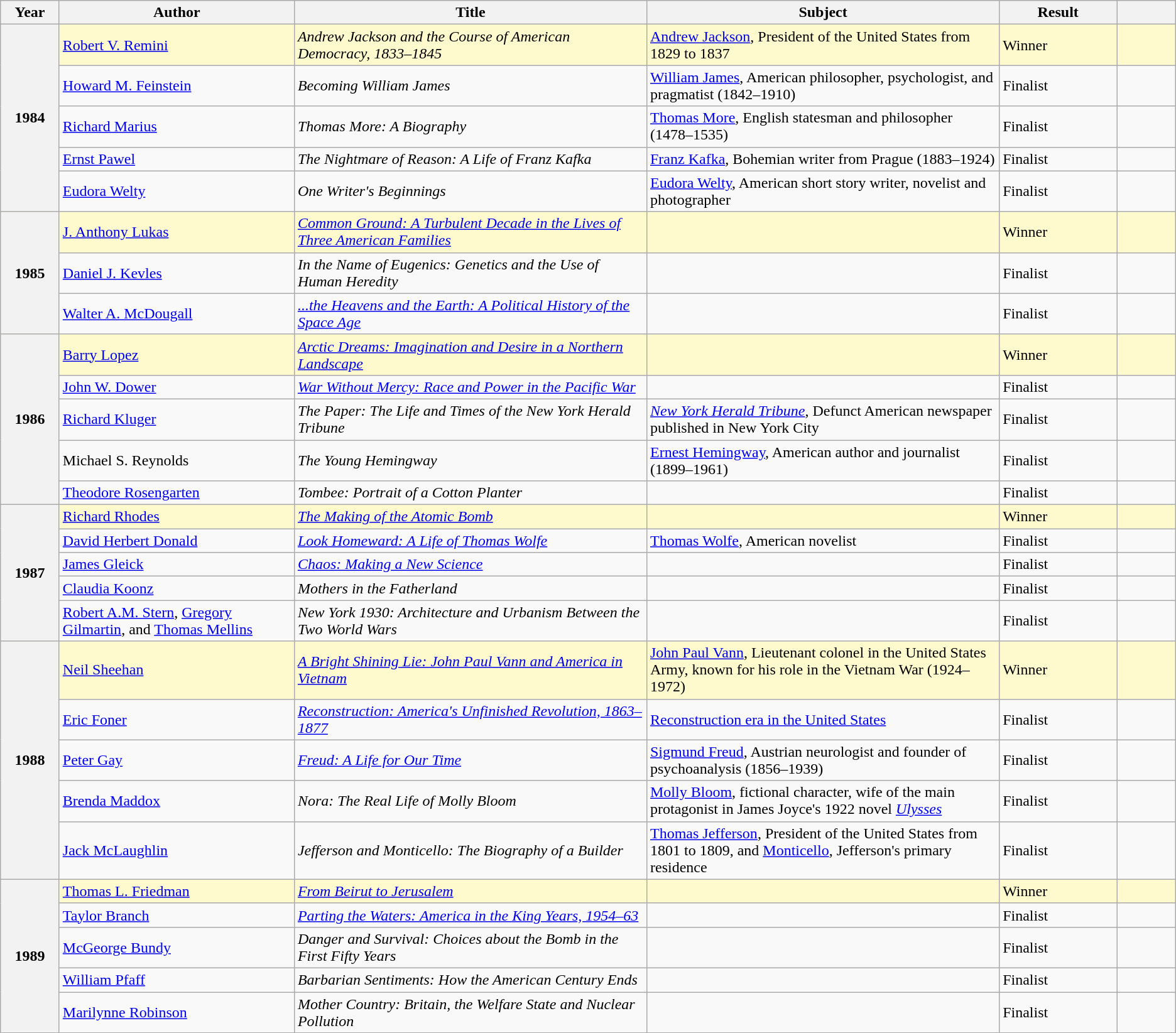<table class="wikitable">
<tr>
<th scope="col" width="5%">Year</th>
<th scope="col" width="20%">Author</th>
<th scope="col" width="30%">Title</th>
<th scope="col" width="30%">Subject</th>
<th scope="col" width="10%">Result</th>
<th scope="col" width="5%"></th>
</tr>
<tr style=background:LemonChiffon; color:black>
<th rowspan="5">1984</th>
<td><a href='#'>Robert V. Remini</a></td>
<td><em>Andrew Jackson and the Course of American Democracy, 1833–1845</em></td>
<td><a href='#'>Andrew Jackson</a>, President of the United States from 1829 to 1837</td>
<td>Winner</td>
<td></td>
</tr>
<tr>
<td><a href='#'>Howard M. Feinstein</a></td>
<td><em>Becoming William James</em></td>
<td><a href='#'>William James</a>, American philosopher, psychologist, and pragmatist (1842–1910)</td>
<td>Finalist</td>
<td></td>
</tr>
<tr>
<td><a href='#'>Richard Marius</a></td>
<td><em>Thomas More: A Biography</em></td>
<td><a href='#'>Thomas More</a>, English statesman and philosopher (1478–1535)</td>
<td>Finalist</td>
<td></td>
</tr>
<tr>
<td><a href='#'>Ernst Pawel</a></td>
<td><em>The Nightmare of Reason: A Life of Franz Kafka</em></td>
<td><a href='#'>Franz Kafka</a>, Bohemian writer from Prague (1883–1924)</td>
<td>Finalist</td>
<td></td>
</tr>
<tr>
<td><a href='#'>Eudora Welty</a></td>
<td><em>One Writer's Beginnings</em></td>
<td><a href='#'>Eudora Welty</a>, American short story writer, novelist and photographer</td>
<td>Finalist</td>
<td></td>
</tr>
<tr style=background:LemonChiffon; color:black>
<th rowspan="3">1985</th>
<td><a href='#'>J. Anthony Lukas</a></td>
<td><em><a href='#'>Common Ground: A Turbulent Decade in the Lives of Three American Families</a></em></td>
<td></td>
<td>Winner</td>
<td></td>
</tr>
<tr>
<td><a href='#'>Daniel J. Kevles</a></td>
<td><em>In the Name of Eugenics: Genetics and the Use of Human Heredity</em></td>
<td></td>
<td>Finalist</td>
<td></td>
</tr>
<tr>
<td><a href='#'>Walter A. McDougall</a></td>
<td><em><a href='#'>...the Heavens and the Earth: A Political History of the Space Age</a></em></td>
<td></td>
<td>Finalist</td>
<td></td>
</tr>
<tr style=background:LemonChiffon; color:black>
<th rowspan="5">1986</th>
<td><a href='#'>Barry Lopez</a></td>
<td><em><a href='#'>Arctic Dreams: Imagination and Desire in a Northern Landscape</a></em></td>
<td></td>
<td>Winner</td>
<td></td>
</tr>
<tr>
<td><a href='#'>John W. Dower</a></td>
<td><em><a href='#'>War Without Mercy: Race and Power in the Pacific War</a></em></td>
<td></td>
<td>Finalist</td>
<td></td>
</tr>
<tr>
<td><a href='#'>Richard Kluger</a></td>
<td><em>The Paper: The Life and Times of the New York Herald Tribune</em></td>
<td><em><a href='#'>New York Herald Tribune</a></em>, Defunct American newspaper published in New York City</td>
<td>Finalist</td>
<td></td>
</tr>
<tr>
<td>Michael S. Reynolds</td>
<td><em>The Young Hemingway</em></td>
<td><a href='#'>Ernest Hemingway</a>, American author and journalist (1899–1961)</td>
<td>Finalist</td>
<td></td>
</tr>
<tr>
<td><a href='#'>Theodore Rosengarten</a></td>
<td><em>Tombee: Portrait of a Cotton Planter</em></td>
<td></td>
<td>Finalist</td>
<td></td>
</tr>
<tr style=background:LemonChiffon; color:black>
<th rowspan="5">1987</th>
<td><a href='#'>Richard Rhodes</a></td>
<td><em><a href='#'>The Making of the Atomic Bomb</a></em></td>
<td></td>
<td>Winner</td>
<td></td>
</tr>
<tr>
<td><a href='#'>David Herbert Donald</a></td>
<td><em><a href='#'>Look Homeward: A Life of Thomas Wolfe</a></em></td>
<td><a href='#'>Thomas Wolfe</a>, American novelist</td>
<td>Finalist</td>
<td></td>
</tr>
<tr>
<td><a href='#'>James Gleick</a></td>
<td><em><a href='#'>Chaos: Making a New Science</a></em></td>
<td></td>
<td>Finalist</td>
<td></td>
</tr>
<tr>
<td><a href='#'>Claudia Koonz</a></td>
<td><em>Mothers in the Fatherland</em></td>
<td></td>
<td>Finalist</td>
<td></td>
</tr>
<tr>
<td><a href='#'>Robert A.M. Stern</a>, <a href='#'>Gregory Gilmartin</a>, and <a href='#'>Thomas Mellins</a></td>
<td><em>New York 1930: Architecture and Urbanism Between the Two World Wars</em></td>
<td></td>
<td>Finalist</td>
<td></td>
</tr>
<tr style=background:LemonChiffon; color:black>
<th rowspan="5">1988</th>
<td><a href='#'>Neil Sheehan</a></td>
<td><em><a href='#'>A Bright Shining Lie: John Paul Vann and America in Vietnam</a></em></td>
<td><a href='#'>John Paul Vann</a>, Lieutenant colonel in the United States Army, known for his role in the Vietnam War (1924–1972)</td>
<td>Winner</td>
<td></td>
</tr>
<tr>
<td><a href='#'>Eric Foner</a></td>
<td><em><a href='#'>Reconstruction: America's Unfinished Revolution, 1863–1877</a></em></td>
<td><a href='#'>Reconstruction era in the United States</a></td>
<td>Finalist</td>
<td></td>
</tr>
<tr>
<td><a href='#'>Peter Gay</a></td>
<td><em><a href='#'>Freud: A Life for Our Time</a></em></td>
<td><a href='#'>Sigmund Freud</a>, Austrian neurologist and founder of psychoanalysis (1856–1939)</td>
<td>Finalist</td>
<td></td>
</tr>
<tr>
<td><a href='#'>Brenda Maddox</a></td>
<td><em>Nora: The Real Life of Molly Bloom</em></td>
<td><a href='#'>Molly Bloom</a>, fictional character, wife of the main protagonist in James Joyce's 1922 novel <em><a href='#'>Ulysses</a></em></td>
<td>Finalist</td>
<td></td>
</tr>
<tr>
<td><a href='#'>Jack McLaughlin</a></td>
<td><em>Jefferson and Monticello: The Biography of a Builder</em></td>
<td><a href='#'>Thomas Jefferson</a>, President of the United States from 1801 to 1809, and <a href='#'>Monticello</a>, Jefferson's primary residence</td>
<td>Finalist</td>
<td></td>
</tr>
<tr style=background:LemonChiffon; color:black>
<th rowspan="5">1989</th>
<td><a href='#'>Thomas L. Friedman</a></td>
<td><em><a href='#'>From Beirut to Jerusalem</a></em></td>
<td></td>
<td>Winner</td>
<td></td>
</tr>
<tr>
<td><a href='#'>Taylor Branch</a></td>
<td><em><a href='#'>Parting the Waters: America in the King Years, 1954–63</a></em></td>
<td></td>
<td>Finalist</td>
<td></td>
</tr>
<tr>
<td><a href='#'>McGeorge Bundy</a></td>
<td><em>Danger and Survival: Choices about the Bomb in the First Fifty Years</em></td>
<td></td>
<td>Finalist</td>
<td></td>
</tr>
<tr>
<td><a href='#'>William Pfaff</a></td>
<td><em>Barbarian Sentiments: How the American Century Ends</em></td>
<td></td>
<td>Finalist</td>
<td></td>
</tr>
<tr>
<td><a href='#'>Marilynne Robinson</a></td>
<td><em>Mother Country: Britain, the Welfare State and Nuclear Pollution</em></td>
<td></td>
<td>Finalist</td>
<td></td>
</tr>
</table>
